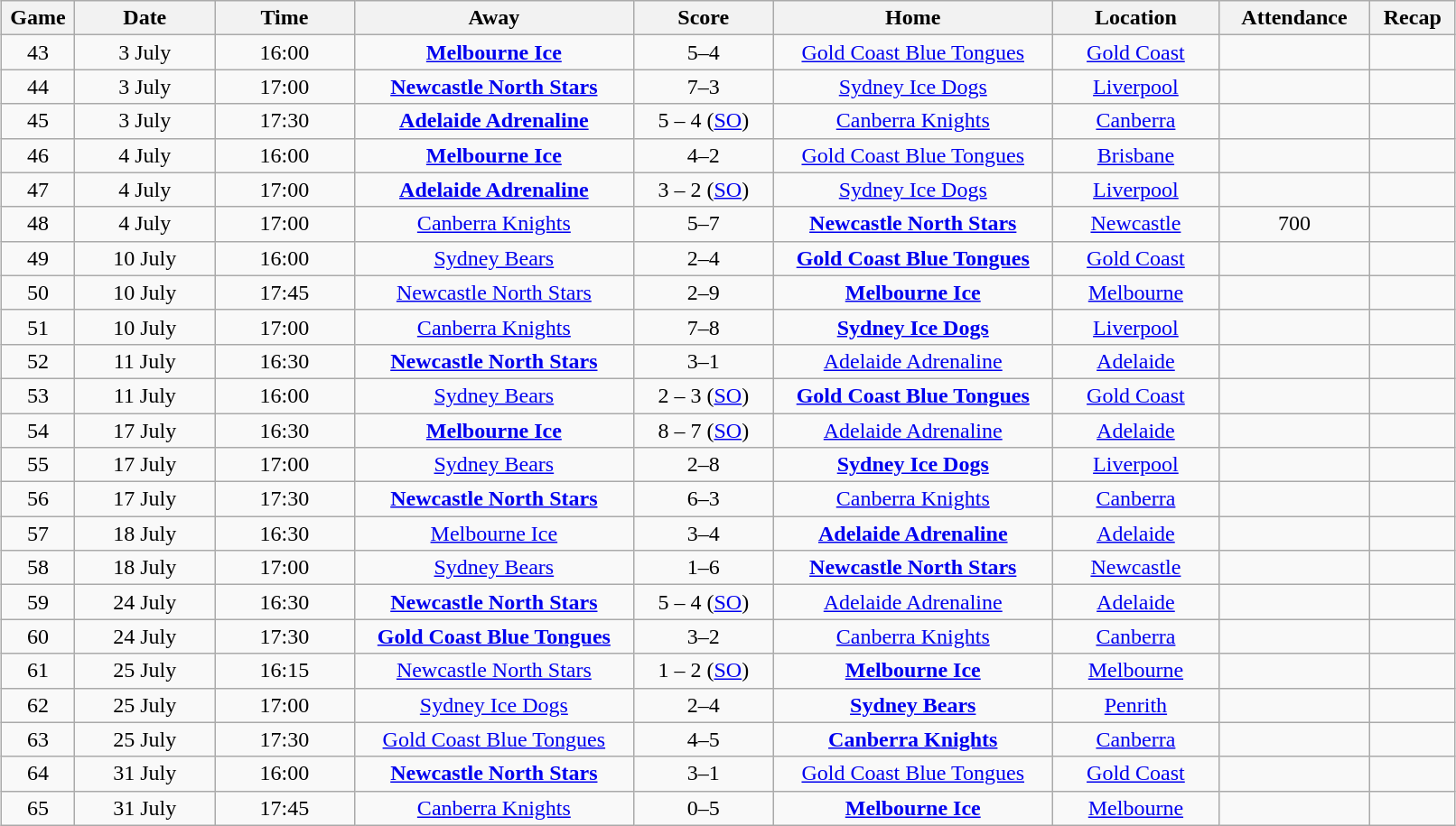<table class="wikitable" width="85%" style="margin: 1em auto 1em auto">
<tr>
<th width="1%">Game</th>
<th width="6%">Date</th>
<th width="6%">Time</th>
<th width="12%">Away</th>
<th width="6%">Score</th>
<th width="12%">Home</th>
<th width="7%">Location</th>
<th width="4%">Attendance</th>
<th width="2%">Recap</th>
</tr>
<tr align="center">
<td>43</td>
<td>3 July</td>
<td>16:00</td>
<td><strong><a href='#'>Melbourne Ice</a></strong></td>
<td>5–4</td>
<td><a href='#'>Gold Coast Blue Tongues</a></td>
<td><a href='#'>Gold Coast</a></td>
<td></td>
<td></td>
</tr>
<tr align="center">
<td>44</td>
<td>3 July</td>
<td>17:00</td>
<td><strong><a href='#'>Newcastle North Stars</a></strong></td>
<td>7–3</td>
<td><a href='#'>Sydney Ice Dogs</a></td>
<td><a href='#'>Liverpool</a></td>
<td></td>
<td></td>
</tr>
<tr align="center">
<td>45</td>
<td>3 July</td>
<td>17:30</td>
<td><strong><a href='#'>Adelaide Adrenaline</a></strong></td>
<td>5 – 4 (<a href='#'>SO</a>)</td>
<td><a href='#'>Canberra Knights</a></td>
<td><a href='#'>Canberra</a></td>
<td></td>
<td></td>
</tr>
<tr align="center">
<td>46</td>
<td>4 July</td>
<td>16:00</td>
<td><strong><a href='#'>Melbourne Ice</a></strong></td>
<td>4–2</td>
<td><a href='#'>Gold Coast Blue Tongues</a></td>
<td><a href='#'>Brisbane</a></td>
<td></td>
<td></td>
</tr>
<tr align="center">
<td>47</td>
<td>4 July</td>
<td>17:00</td>
<td><strong><a href='#'>Adelaide Adrenaline</a></strong></td>
<td>3 – 2 (<a href='#'>SO</a>)</td>
<td><a href='#'>Sydney Ice Dogs</a></td>
<td><a href='#'>Liverpool</a></td>
<td></td>
<td></td>
</tr>
<tr align="center">
<td>48</td>
<td>4 July</td>
<td>17:00</td>
<td><a href='#'>Canberra Knights</a></td>
<td>5–7</td>
<td><strong><a href='#'>Newcastle North Stars</a></strong></td>
<td><a href='#'>Newcastle</a></td>
<td>700</td>
<td></td>
</tr>
<tr align="center">
<td>49</td>
<td>10 July</td>
<td>16:00</td>
<td><a href='#'>Sydney Bears</a></td>
<td>2–4</td>
<td><strong><a href='#'>Gold Coast Blue Tongues</a></strong></td>
<td><a href='#'>Gold Coast</a></td>
<td></td>
<td></td>
</tr>
<tr align="center">
<td>50</td>
<td>10 July</td>
<td>17:45</td>
<td><a href='#'>Newcastle North Stars</a></td>
<td>2–9</td>
<td><strong><a href='#'>Melbourne Ice</a></strong></td>
<td><a href='#'>Melbourne</a></td>
<td></td>
<td></td>
</tr>
<tr align="center">
<td>51</td>
<td>10 July</td>
<td>17:00</td>
<td><a href='#'>Canberra Knights</a></td>
<td>7–8</td>
<td><strong><a href='#'>Sydney Ice Dogs</a></strong></td>
<td><a href='#'>Liverpool</a></td>
<td></td>
<td></td>
</tr>
<tr align="center">
<td>52</td>
<td>11 July</td>
<td>16:30</td>
<td><strong><a href='#'>Newcastle North Stars</a></strong></td>
<td>3–1</td>
<td><a href='#'>Adelaide Adrenaline</a></td>
<td><a href='#'>Adelaide</a></td>
<td></td>
<td></td>
</tr>
<tr align="center">
<td>53</td>
<td>11 July</td>
<td>16:00</td>
<td><a href='#'>Sydney Bears</a></td>
<td>2 – 3 (<a href='#'>SO</a>)</td>
<td><strong><a href='#'>Gold Coast Blue Tongues</a></strong></td>
<td><a href='#'>Gold Coast</a></td>
<td></td>
<td></td>
</tr>
<tr align="center">
<td>54</td>
<td>17 July</td>
<td>16:30</td>
<td><strong><a href='#'>Melbourne Ice</a></strong></td>
<td>8 – 7 (<a href='#'>SO</a>)</td>
<td><a href='#'>Adelaide Adrenaline</a></td>
<td><a href='#'>Adelaide</a></td>
<td></td>
<td></td>
</tr>
<tr align="center">
<td>55</td>
<td>17 July</td>
<td>17:00</td>
<td><a href='#'>Sydney Bears</a></td>
<td>2–8</td>
<td><strong><a href='#'>Sydney Ice Dogs</a></strong></td>
<td><a href='#'>Liverpool</a></td>
<td></td>
<td></td>
</tr>
<tr align="center">
<td>56</td>
<td>17 July</td>
<td>17:30</td>
<td><strong><a href='#'>Newcastle North Stars</a></strong></td>
<td>6–3</td>
<td><a href='#'>Canberra Knights</a></td>
<td><a href='#'>Canberra</a></td>
<td></td>
<td></td>
</tr>
<tr align="center">
<td>57</td>
<td>18 July</td>
<td>16:30</td>
<td><a href='#'>Melbourne Ice</a></td>
<td>3–4</td>
<td><strong><a href='#'>Adelaide Adrenaline</a></strong></td>
<td><a href='#'>Adelaide</a></td>
<td></td>
<td></td>
</tr>
<tr align="center">
<td>58</td>
<td>18 July</td>
<td>17:00</td>
<td><a href='#'>Sydney Bears</a></td>
<td>1–6</td>
<td><strong><a href='#'>Newcastle North Stars</a></strong></td>
<td><a href='#'>Newcastle</a></td>
<td></td>
<td></td>
</tr>
<tr align="center">
<td>59</td>
<td>24 July</td>
<td>16:30</td>
<td><strong><a href='#'>Newcastle North Stars</a></strong></td>
<td>5 – 4 (<a href='#'>SO</a>)</td>
<td><a href='#'>Adelaide Adrenaline</a></td>
<td><a href='#'>Adelaide</a></td>
<td></td>
<td></td>
</tr>
<tr align="center">
<td>60</td>
<td>24 July</td>
<td>17:30</td>
<td><strong><a href='#'>Gold Coast Blue Tongues</a></strong></td>
<td>3–2</td>
<td><a href='#'>Canberra Knights</a></td>
<td><a href='#'>Canberra</a></td>
<td></td>
<td></td>
</tr>
<tr align="center">
<td>61</td>
<td>25 July</td>
<td>16:15</td>
<td><a href='#'>Newcastle North Stars</a></td>
<td>1 – 2 (<a href='#'>SO</a>)</td>
<td><strong><a href='#'>Melbourne Ice</a></strong></td>
<td><a href='#'>Melbourne</a></td>
<td></td>
<td></td>
</tr>
<tr align="center">
<td>62</td>
<td>25 July</td>
<td>17:00</td>
<td><a href='#'>Sydney Ice Dogs</a></td>
<td>2–4</td>
<td><strong><a href='#'>Sydney Bears</a></strong></td>
<td><a href='#'>Penrith</a></td>
<td></td>
<td></td>
</tr>
<tr align="center">
<td>63</td>
<td>25 July</td>
<td>17:30</td>
<td><a href='#'>Gold Coast Blue Tongues</a></td>
<td>4–5</td>
<td><strong><a href='#'>Canberra Knights</a></strong></td>
<td><a href='#'>Canberra</a></td>
<td></td>
<td></td>
</tr>
<tr align="center">
<td>64</td>
<td>31 July</td>
<td>16:00</td>
<td><strong><a href='#'>Newcastle North Stars</a></strong></td>
<td>3–1</td>
<td><a href='#'>Gold Coast Blue Tongues</a></td>
<td><a href='#'>Gold Coast</a></td>
<td></td>
<td></td>
</tr>
<tr align="center">
<td>65</td>
<td>31 July</td>
<td>17:45</td>
<td><a href='#'>Canberra Knights</a></td>
<td>0–5</td>
<td><strong><a href='#'>Melbourne Ice</a></strong></td>
<td><a href='#'>Melbourne</a></td>
<td></td>
<td></td>
</tr>
</table>
